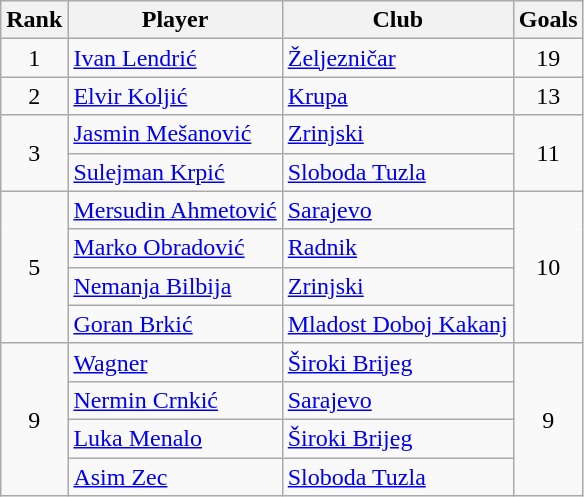<table class="wikitable" style="text-align:center">
<tr>
<th>Rank</th>
<th>Player</th>
<th>Club</th>
<th>Goals</th>
</tr>
<tr>
<td>1</td>
<td align="left"> <a href='#'>Ivan Lendrić</a></td>
<td align="left"><a href='#'>Željezničar</a></td>
<td>19</td>
</tr>
<tr>
<td>2</td>
<td align="left"> <a href='#'>Elvir Koljić</a></td>
<td align="left"><a href='#'>Krupa</a></td>
<td>13</td>
</tr>
<tr>
<td rowspan=2>3</td>
<td align="left"> <a href='#'>Jasmin Mešanović</a></td>
<td align="left"><a href='#'>Zrinjski</a></td>
<td rowspan=2>11</td>
</tr>
<tr>
<td align="left"> <a href='#'>Sulejman Krpić</a></td>
<td align="left"><a href='#'>Sloboda Tuzla</a></td>
</tr>
<tr>
<td rowspan=4>5</td>
<td align="left"> <a href='#'>Mersudin Ahmetović</a></td>
<td align="left"><a href='#'>Sarajevo</a></td>
<td rowspan=4>10</td>
</tr>
<tr>
<td align="left"> <a href='#'>Marko Obradović</a></td>
<td align="left"><a href='#'>Radnik</a></td>
</tr>
<tr>
<td align="left"> <a href='#'>Nemanja Bilbija</a></td>
<td align="left"><a href='#'>Zrinjski</a></td>
</tr>
<tr>
<td align="left"> <a href='#'>Goran Brkić</a></td>
<td align="left"><a href='#'>Mladost Doboj Kakanj</a></td>
</tr>
<tr>
<td rowspan=4>9</td>
<td align="left"> <a href='#'>Wagner</a></td>
<td align="left"><a href='#'>Široki Brijeg</a></td>
<td rowspan=4>9</td>
</tr>
<tr>
<td align="left"> <a href='#'>Nermin Crnkić</a></td>
<td align="left"><a href='#'>Sarajevo</a></td>
</tr>
<tr>
<td align="left"> <a href='#'>Luka Menalo</a></td>
<td align="left"><a href='#'>Široki Brijeg</a></td>
</tr>
<tr>
<td align="left"> <a href='#'>Asim Zec</a></td>
<td align="left"><a href='#'>Sloboda Tuzla</a></td>
</tr>
</table>
